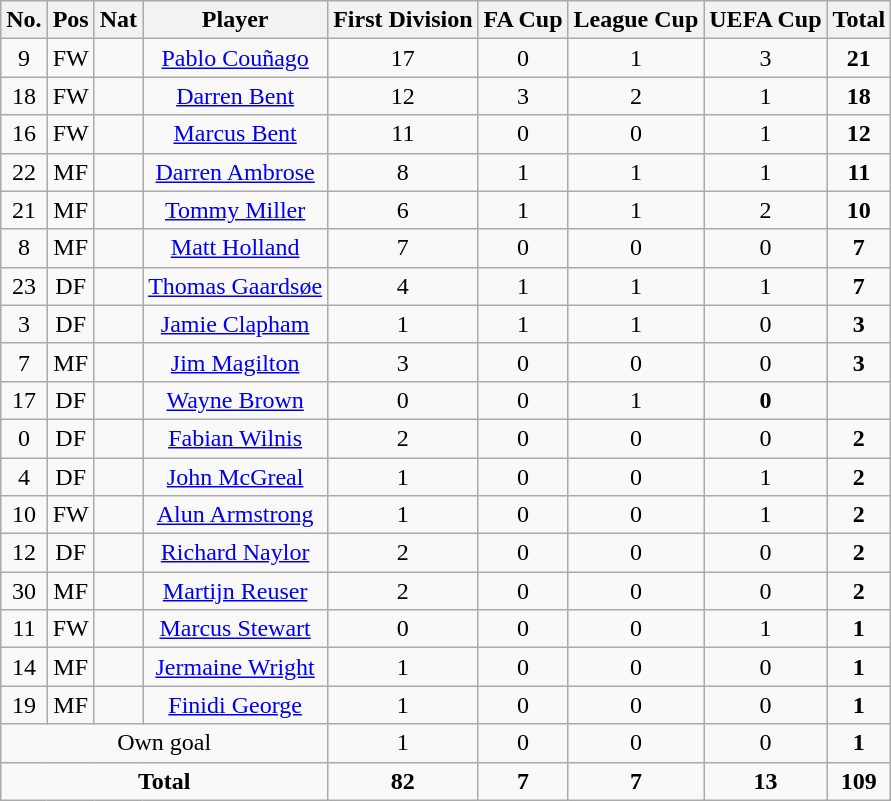<table class="wikitable" style="text-align:center">
<tr>
<th width=0%>No.</th>
<th width=0%>Pos</th>
<th width=0%>Nat</th>
<th width=0%>Player</th>
<th width=0%>First Division</th>
<th width=0%>FA Cup</th>
<th width=0%>League Cup</th>
<th width=0%>UEFA Cup</th>
<th width=0%>Total</th>
</tr>
<tr>
<td>9</td>
<td>FW</td>
<td align="left"></td>
<td><a href='#'>Pablo Couñago</a></td>
<td>17</td>
<td>0</td>
<td>1</td>
<td>3</td>
<td><strong>21</strong></td>
</tr>
<tr>
<td>18</td>
<td>FW</td>
<td align="left"></td>
<td><a href='#'>Darren Bent</a></td>
<td>12</td>
<td>3</td>
<td>2</td>
<td>1</td>
<td><strong>18</strong></td>
</tr>
<tr>
<td>16</td>
<td>FW</td>
<td align="left"></td>
<td><a href='#'>Marcus Bent</a></td>
<td>11</td>
<td>0</td>
<td>0</td>
<td>1</td>
<td><strong>12</strong></td>
</tr>
<tr>
<td>22</td>
<td>MF</td>
<td align="left"></td>
<td><a href='#'>Darren Ambrose</a></td>
<td>8</td>
<td>1</td>
<td>1</td>
<td>1</td>
<td><strong>11</strong></td>
</tr>
<tr>
<td>21</td>
<td>MF</td>
<td align="left"></td>
<td><a href='#'>Tommy Miller</a></td>
<td>6</td>
<td>1</td>
<td>1</td>
<td>2</td>
<td><strong>10</strong></td>
</tr>
<tr>
<td>8</td>
<td>MF</td>
<td align="left"></td>
<td><a href='#'>Matt Holland</a></td>
<td>7</td>
<td>0</td>
<td>0</td>
<td>0</td>
<td><strong>7</strong></td>
</tr>
<tr>
<td>23</td>
<td>DF</td>
<td align="left"></td>
<td><a href='#'>Thomas Gaardsøe</a></td>
<td>4</td>
<td>1</td>
<td>1</td>
<td>1</td>
<td><strong>7</strong></td>
</tr>
<tr>
<td>3</td>
<td>DF</td>
<td align="left"></td>
<td><a href='#'>Jamie Clapham</a></td>
<td>1</td>
<td>1</td>
<td>1</td>
<td>0</td>
<td><strong>3</strong></td>
</tr>
<tr>
<td>7</td>
<td>MF</td>
<td align="left"></td>
<td><a href='#'>Jim Magilton</a></td>
<td>3</td>
<td>0</td>
<td>0</td>
<td>0</td>
<td><strong>3</strong></td>
</tr>
<tr>
<td>17</td>
<td>DF</td>
<td align="left"></td>
<td><a href='#'>Wayne Brown</a></td>
<td 0>0</td>
<td>0</td>
<td>1</td>
<td><strong>0</strong></td>
</tr>
<tr>
<td>0</td>
<td>DF</td>
<td align="left"></td>
<td><a href='#'>Fabian Wilnis</a></td>
<td>2</td>
<td>0</td>
<td>0</td>
<td>0</td>
<td><strong>2</strong></td>
</tr>
<tr>
<td>4</td>
<td>DF</td>
<td align="left"></td>
<td><a href='#'>John McGreal</a></td>
<td>1</td>
<td>0</td>
<td>0</td>
<td>1</td>
<td><strong>2</strong></td>
</tr>
<tr>
<td>10</td>
<td>FW</td>
<td align="left"></td>
<td><a href='#'>Alun Armstrong</a></td>
<td>1</td>
<td>0</td>
<td>0</td>
<td>1</td>
<td><strong>2</strong></td>
</tr>
<tr>
<td>12</td>
<td>DF</td>
<td align="left"></td>
<td><a href='#'>Richard Naylor</a></td>
<td>2</td>
<td>0</td>
<td>0</td>
<td>0</td>
<td><strong>2</strong></td>
</tr>
<tr>
<td>30</td>
<td>MF</td>
<td align="left"></td>
<td><a href='#'>Martijn Reuser</a></td>
<td>2</td>
<td>0</td>
<td>0</td>
<td>0</td>
<td><strong>2</strong></td>
</tr>
<tr>
<td>11</td>
<td>FW</td>
<td align="left"></td>
<td><a href='#'>Marcus Stewart</a></td>
<td>0</td>
<td>0</td>
<td>0</td>
<td>1</td>
<td><strong>1</strong></td>
</tr>
<tr>
<td>14</td>
<td>MF</td>
<td align="left"></td>
<td><a href='#'>Jermaine Wright</a></td>
<td>1</td>
<td>0</td>
<td>0</td>
<td>0</td>
<td><strong>1</strong></td>
</tr>
<tr>
<td>19</td>
<td>MF</td>
<td align="left"></td>
<td><a href='#'>Finidi George</a></td>
<td>1</td>
<td>0</td>
<td>0</td>
<td>0</td>
<td><strong>1</strong></td>
</tr>
<tr>
<td colspan=4>Own goal</td>
<td>1</td>
<td>0</td>
<td>0</td>
<td>0</td>
<td><strong>1</strong></td>
</tr>
<tr>
<td colspan=4><strong>Total</strong></td>
<td><strong>82</strong></td>
<td><strong>7</strong></td>
<td><strong>7</strong></td>
<td><strong>13</strong></td>
<td><strong>109</strong></td>
</tr>
</table>
